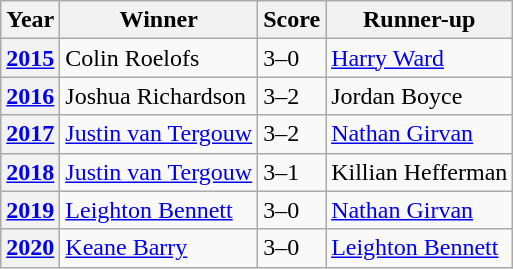<table class="wikitable sortable">
<tr>
<th>Year</th>
<th>Winner</th>
<th>Score</th>
<th>Runner-up</th>
</tr>
<tr>
<th scope="row"><a href='#'>2015</a></th>
<td> Colin Roelofs</td>
<td>3–0</td>
<td> <a href='#'>Harry Ward</a></td>
</tr>
<tr>
<th scope="row"><a href='#'>2016</a></th>
<td> Joshua Richardson</td>
<td>3–2</td>
<td> Jordan Boyce</td>
</tr>
<tr>
<th scope="row"><a href='#'>2017</a></th>
<td> <a href='#'>Justin van Tergouw</a></td>
<td>3–2</td>
<td> <a href='#'>Nathan Girvan</a></td>
</tr>
<tr>
<th scope="row"><a href='#'>2018</a></th>
<td> <a href='#'>Justin van Tergouw</a></td>
<td>3–1</td>
<td> Killian Hefferman</td>
</tr>
<tr>
<th scope="row"><a href='#'>2019</a></th>
<td> <a href='#'>Leighton Bennett</a></td>
<td>3–0</td>
<td> <a href='#'>Nathan Girvan</a></td>
</tr>
<tr>
<th scope="row"><a href='#'>2020</a></th>
<td> <a href='#'>Keane Barry</a></td>
<td>3–0</td>
<td> <a href='#'>Leighton Bennett</a></td>
</tr>
</table>
